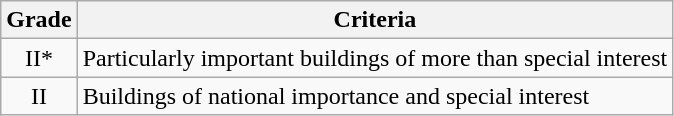<table class="wikitable">
<tr>
<th>Grade</th>
<th>Criteria</th>
</tr>
<tr>
<td align="center" >II*</td>
<td>Particularly important buildings of more than special interest</td>
</tr>
<tr>
<td align="center" >II</td>
<td>Buildings of national importance and special interest</td>
</tr>
</table>
